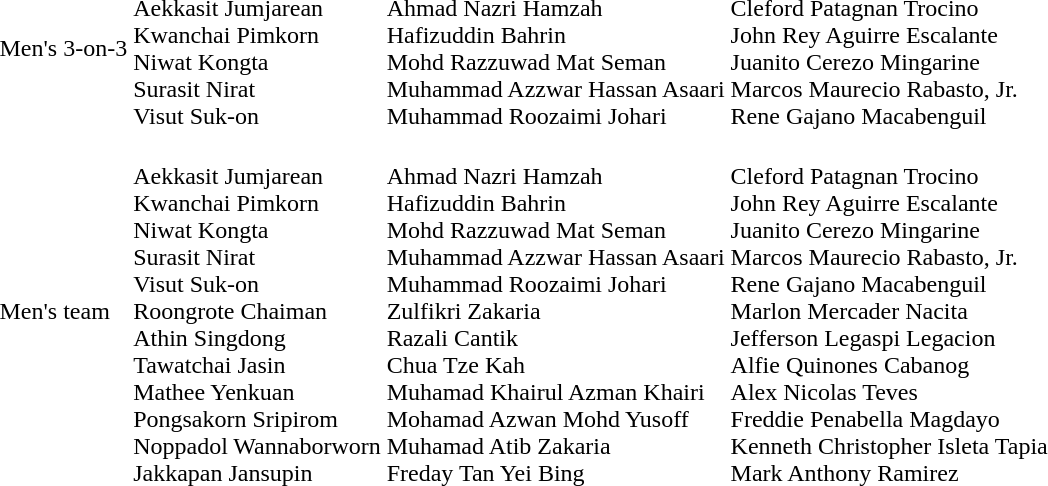<table>
<tr>
<td>Men's 3-on-3</td>
<td nowrap=true><br>Aekkasit Jumjarean<br>Kwanchai Pimkorn<br>Niwat Kongta<br>Surasit Nirat<br>Visut Suk-on</td>
<td nowrap=true><br>Ahmad Nazri Hamzah<br>Hafizuddin Bahrin<br>Mohd Razzuwad Mat Seman<br>Muhammad Azzwar Hassan Asaari<br>Muhammad Roozaimi Johari</td>
<td nowrap=true><br>Cleford Patagnan Trocino<br>John Rey Aguirre Escalante<br>Juanito Cerezo Mingarine<br>Marcos Maurecio Rabasto, Jr.<br>Rene Gajano Macabenguil</td>
</tr>
<tr>
<td>Men's team</td>
<td nowrap=true><br>Aekkasit Jumjarean<br>Kwanchai Pimkorn<br>Niwat Kongta<br>Surasit Nirat<br>Visut Suk-on<br>Roongrote Chaiman<br>Athin Singdong<br>Tawatchai Jasin<br>Mathee Yenkuan<br>Pongsakorn Sripirom<br>Noppadol Wannaborworn<br>Jakkapan Jansupin</td>
<td nowrap=true><br>Ahmad Nazri Hamzah<br>Hafizuddin Bahrin<br>Mohd Razzuwad Mat Seman<br>Muhammad Azzwar Hassan Asaari<br>Muhammad Roozaimi Johari<br>Zulfikri Zakaria<br>Razali Cantik<br>Chua Tze Kah<br>Muhamad Khairul Azman Khairi<br>Mohamad Azwan Mohd Yusoff<br>Muhamad Atib Zakaria<br>Freday Tan Yei Bing</td>
<td nowrap=true><br>Cleford Patagnan Trocino<br>John Rey Aguirre Escalante<br>Juanito Cerezo Mingarine<br>Marcos Maurecio Rabasto, Jr.<br>Rene Gajano Macabenguil<br>Marlon Mercader Nacita<br>Jefferson Legaspi Legacion<br>Alfie Quinones Cabanog<br>Alex Nicolas Teves<br>Freddie Penabella Magdayo<br>Kenneth Christopher Isleta Tapia<br>Mark Anthony Ramirez</td>
</tr>
</table>
